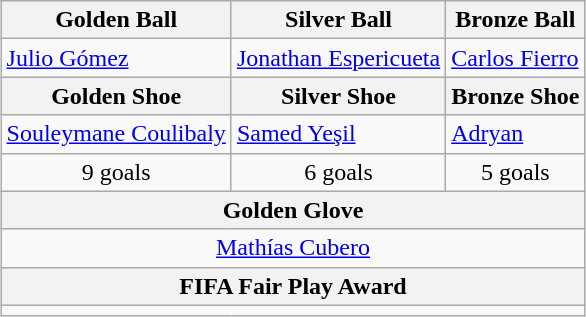<table class="wikitable" style="margin:auto">
<tr>
<th>Golden Ball</th>
<th>Silver Ball</th>
<th>Bronze Ball</th>
</tr>
<tr>
<td> <a href='#'>Julio Gómez</a></td>
<td> <a href='#'>Jonathan Espericueta</a></td>
<td> <a href='#'>Carlos Fierro</a></td>
</tr>
<tr>
<th>Golden Shoe</th>
<th>Silver Shoe</th>
<th>Bronze Shoe</th>
</tr>
<tr>
<td> <a href='#'>Souleymane Coulibaly</a></td>
<td> <a href='#'>Samed Yeşil</a></td>
<td> <a href='#'>Adryan</a></td>
</tr>
<tr style="text-align:center;">
<td>9 goals</td>
<td>6 goals</td>
<td>5 goals</td>
</tr>
<tr>
<th colspan="3">Golden Glove</th>
</tr>
<tr>
<td colspan="3" style="text-align:center;"> <a href='#'>Mathías Cubero</a></td>
</tr>
<tr>
<th colspan="3">FIFA Fair Play Award</th>
</tr>
<tr>
<td colspan="3" style="text-align:center;"></td>
</tr>
</table>
